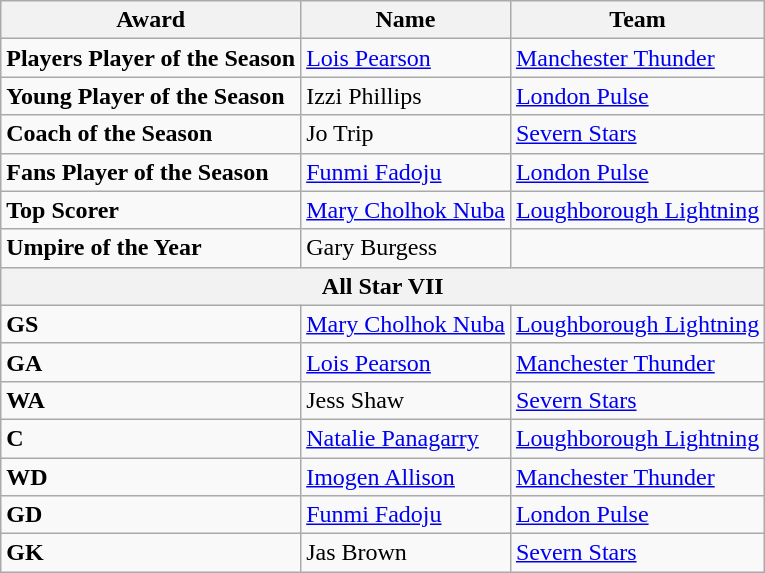<table class="wikitable">
<tr>
<th>Award</th>
<th>Name</th>
<th>Team</th>
</tr>
<tr>
<td><strong>Players Player of the Season</strong></td>
<td><a href='#'>Lois Pearson</a></td>
<td><a href='#'>Manchester Thunder</a></td>
</tr>
<tr>
<td><strong>Young Player of the Season</strong></td>
<td>Izzi Phillips</td>
<td><a href='#'>London Pulse</a></td>
</tr>
<tr>
<td><strong>Coach of the Season</strong></td>
<td>Jo Trip</td>
<td><a href='#'>Severn Stars</a></td>
</tr>
<tr>
<td><strong>Fans Player of the Season</strong></td>
<td><a href='#'>Funmi Fadoju</a></td>
<td><a href='#'>London Pulse</a></td>
</tr>
<tr>
<td><strong>Top Scorer</strong></td>
<td><a href='#'>Mary Cholhok Nuba</a></td>
<td><a href='#'>Loughborough Lightning</a></td>
</tr>
<tr>
<td><strong>Umpire of the Year</strong></td>
<td>Gary Burgess</td>
<td></td>
</tr>
<tr>
<th colspan="3">All Star VII</th>
</tr>
<tr>
<td><strong>GS</strong></td>
<td><a href='#'>Mary Cholhok Nuba</a></td>
<td><a href='#'>Loughborough Lightning</a></td>
</tr>
<tr>
<td><strong>GA</strong></td>
<td><a href='#'>Lois Pearson</a></td>
<td><a href='#'>Manchester Thunder</a></td>
</tr>
<tr>
<td><strong>WA</strong></td>
<td>Jess Shaw</td>
<td><a href='#'>Severn Stars</a></td>
</tr>
<tr>
<td><strong>C</strong></td>
<td><a href='#'>Natalie Panagarry</a></td>
<td><a href='#'>Loughborough Lightning</a></td>
</tr>
<tr>
<td><strong>WD</strong></td>
<td><a href='#'>Imogen Allison</a></td>
<td><a href='#'>Manchester Thunder</a></td>
</tr>
<tr>
<td><strong>GD</strong></td>
<td><a href='#'>Funmi Fadoju</a></td>
<td><a href='#'>London Pulse</a></td>
</tr>
<tr>
<td><strong>GK</strong></td>
<td>Jas Brown</td>
<td><a href='#'>Severn Stars</a></td>
</tr>
</table>
